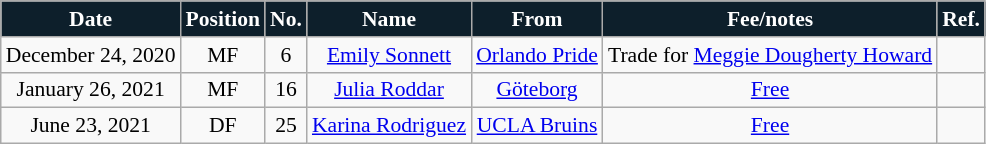<table class="wikitable" style="text-align:center; font-size:90%; ">
<tr>
<th style="background:#0d1f2b; color:#FFFFFF;">Date</th>
<th style="background:#0d1f2b; color:#FFFFFF;">Position</th>
<th style="background:#0d1f2b; color:#FFFFFF;">No.</th>
<th style="background:#0d1f2b; color:#FFFFFF;">Name</th>
<th style="background:#0d1f2b; color:#FFFFFF;">From</th>
<th style="background:#0d1f2b; color:#FFFFFF;">Fee/notes</th>
<th style="background:#0d1f2b; color:#FFFFFF;">Ref.</th>
</tr>
<tr>
<td>December 24, 2020</td>
<td>MF</td>
<td>6</td>
<td> <a href='#'>Emily Sonnett</a></td>
<td> <a href='#'>Orlando Pride</a></td>
<td>Trade for <a href='#'>Meggie Dougherty Howard</a></td>
<td></td>
</tr>
<tr>
<td>January 26, 2021</td>
<td>MF</td>
<td>16</td>
<td> <a href='#'>Julia Roddar</a></td>
<td> <a href='#'>Göteborg</a></td>
<td><a href='#'>Free</a></td>
<td></td>
</tr>
<tr>
<td>June 23, 2021</td>
<td>DF</td>
<td>25</td>
<td><a href='#'>Karina Rodriguez</a></td>
<td> <a href='#'>UCLA Bruins</a></td>
<td><a href='#'>Free</a></td>
<td></td>
</tr>
</table>
